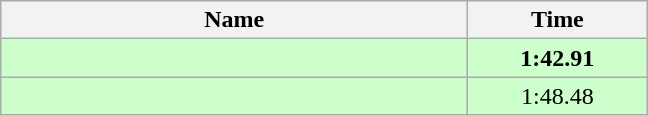<table class="wikitable" style="text-align:center;">
<tr>
<th style="width:19em">Name</th>
<th style="width:7em">Time</th>
</tr>
<tr bgcolor=ccffcc>
<td align=left><strong></strong></td>
<td><strong>1:42.91</strong></td>
</tr>
<tr bgcolor=ccffcc>
<td align=left></td>
<td>1:48.48</td>
</tr>
</table>
